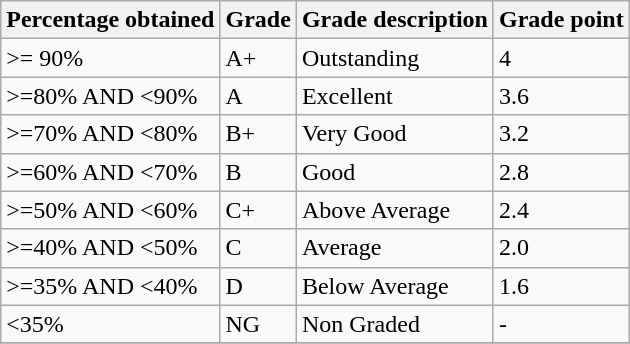<table class="wikitable">
<tr>
<th>Percentage obtained</th>
<th>Grade</th>
<th>Grade description</th>
<th>Grade point</th>
</tr>
<tr>
<td>>= 90%</td>
<td>A+</td>
<td>Outstanding</td>
<td>4</td>
</tr>
<tr>
<td>>=80% AND <90%</td>
<td>A</td>
<td>Excellent</td>
<td>3.6</td>
</tr>
<tr>
<td>>=70% AND <80%</td>
<td>B+</td>
<td>Very Good</td>
<td>3.2</td>
</tr>
<tr>
<td>>=60% AND <70%</td>
<td>B</td>
<td>Good</td>
<td>2.8</td>
</tr>
<tr>
<td>>=50% AND <60%</td>
<td>C+</td>
<td>Above Average</td>
<td>2.4</td>
</tr>
<tr>
<td>>=40% AND <50%</td>
<td>C</td>
<td>Average</td>
<td>2.0</td>
</tr>
<tr>
<td>>=35% AND <40%</td>
<td>D</td>
<td>Below Average</td>
<td>1.6</td>
</tr>
<tr>
<td><35%</td>
<td>NG</td>
<td>Non Graded</td>
<td>-</td>
</tr>
<tr>
</tr>
</table>
